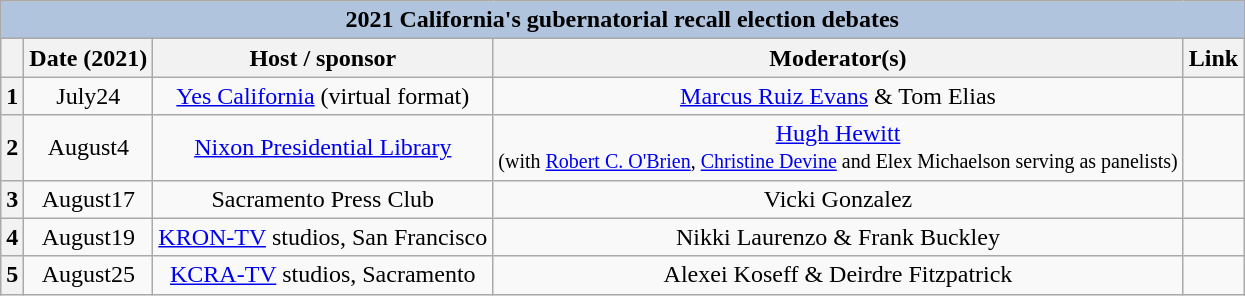<table class="wikitable">
<tr>
<th colspan="5" style="background:#B0C4DE">2021 California's gubernatorial recall election debates</th>
</tr>
<tr>
<th style="white-space:nowrap;"> </th>
<th>Date (2021)</th>
<th>Host / sponsor</th>
<th>Moderator(s)</th>
<th>Link</th>
</tr>
<tr>
<th>1</th>
<td style="white-space:nowrap;text-align:center;">July24</td>
<td style="white-space:nowrap;text-align:center;"><a href='#'>Yes California</a> (virtual format)</td>
<td style="white-space:nowrap;text-align:center;"><a href='#'>Marcus Ruiz Evans</a> & Tom Elias</td>
<td style="white-space:nowrap;text-align:center;"></td>
</tr>
<tr>
<th>2</th>
<td style="white-space:nowrap;text-align:center;">August4</td>
<td style="white-space:nowrap;text-align:center;"><a href='#'>Nixon Presidential Library</a></td>
<td style="white-space:nowrap;text-align:center;"><a href='#'>Hugh Hewitt</a><br><small>(with <a href='#'>Robert C. O'Brien</a>, <a href='#'>Christine Devine</a> and Elex Michaelson serving as panelists)</small></td>
<td style="white-space:nowrap;text-align:center;"></td>
</tr>
<tr>
<th>3</th>
<td style="white-space:nowrap;text-align:center;">August17</td>
<td style="white-space:nowrap;text-align:center;">Sacramento Press Club</td>
<td style="white-space:nowrap;text-align:center;">Vicki Gonzalez</td>
<td style="white-space:nowrap;text-align:center;"></td>
</tr>
<tr>
<th>4</th>
<td style="white-space:nowrap;text-align:center;">August19</td>
<td style="white-space:nowrap;text-align:center;"><a href='#'>KRON-TV</a> studios, San Francisco</td>
<td style="white-space:nowrap;text-align:center;">Nikki Laurenzo & Frank Buckley</td>
<td style="white-space:nowrap;text-align:center;"></td>
</tr>
<tr>
<th>5</th>
<td style="white-space:nowrap;text-align:center;">August25</td>
<td style="white-space:nowrap;text-align:center;"><a href='#'>KCRA-TV</a> studios, Sacramento</td>
<td style="white-space:nowrap;text-align:center;">Alexei Koseff & Deirdre Fitzpatrick</td>
<td style="white-space:nowrap;text-align:center;"></td>
</tr>
</table>
